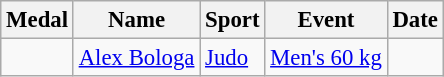<table class="wikitable sortable" style="font-size: 95%">
<tr>
<th>Medal</th>
<th>Name</th>
<th>Sport</th>
<th>Event</th>
<th>Date</th>
</tr>
<tr>
<td></td>
<td><a href='#'>Alex Bologa</a></td>
<td><a href='#'>Judo</a></td>
<td><a href='#'>Men's 60 kg</a></td>
<td></td>
</tr>
</table>
